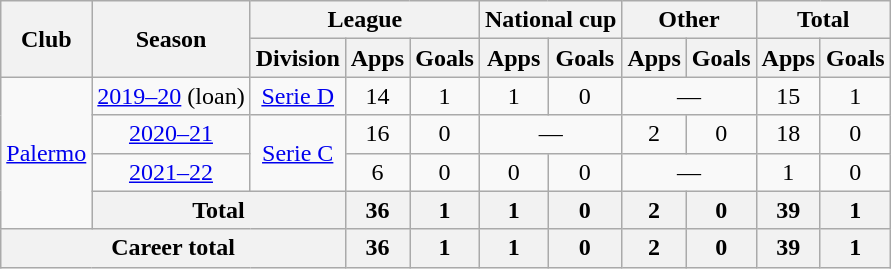<table class="wikitable" style="text-align: center;">
<tr>
<th rowspan="2">Club</th>
<th rowspan="2">Season</th>
<th colspan="3">League</th>
<th colspan="2">National cup</th>
<th colspan="2">Other</th>
<th colspan="2">Total</th>
</tr>
<tr>
<th>Division</th>
<th>Apps</th>
<th>Goals</th>
<th>Apps</th>
<th>Goals</th>
<th>Apps</th>
<th>Goals</th>
<th>Apps</th>
<th>Goals</th>
</tr>
<tr>
<td rowspan="4"><a href='#'>Palermo</a></td>
<td><a href='#'>2019–20</a> (loan)</td>
<td><a href='#'>Serie D</a></td>
<td>14</td>
<td>1</td>
<td>1</td>
<td>0</td>
<td colspan="2">—</td>
<td>15</td>
<td>1</td>
</tr>
<tr>
<td><a href='#'>2020–21</a></td>
<td rowspan="2"><a href='#'>Serie C</a></td>
<td>16</td>
<td>0</td>
<td colspan="2">—</td>
<td>2</td>
<td>0</td>
<td>18</td>
<td>0</td>
</tr>
<tr>
<td><a href='#'>2021–22</a></td>
<td>6</td>
<td>0</td>
<td>0</td>
<td>0</td>
<td colspan="2">—</td>
<td>1</td>
<td>0</td>
</tr>
<tr>
<th colspan="2">Total</th>
<th>36</th>
<th>1</th>
<th>1</th>
<th>0</th>
<th>2</th>
<th>0</th>
<th>39</th>
<th>1</th>
</tr>
<tr>
<th colspan="3">Career total</th>
<th>36</th>
<th>1</th>
<th>1</th>
<th>0</th>
<th>2</th>
<th>0</th>
<th>39</th>
<th>1</th>
</tr>
</table>
